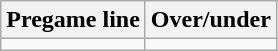<table class="wikitable">
<tr align="center">
<th style=>Pregame line</th>
<th style=>Over/under</th>
</tr>
<tr align="center">
<td></td>
<td></td>
</tr>
</table>
